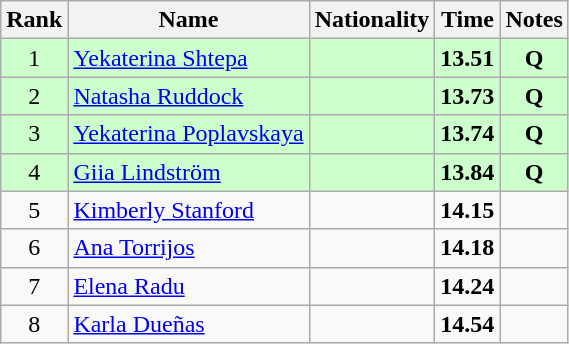<table class="wikitable sortable" style="text-align:center">
<tr>
<th>Rank</th>
<th>Name</th>
<th>Nationality</th>
<th>Time</th>
<th>Notes</th>
</tr>
<tr bgcolor=ccffcc>
<td>1</td>
<td align=left><a href='#'>Yekaterina Shtepa</a></td>
<td align=left></td>
<td><strong>13.51</strong></td>
<td><strong>Q</strong></td>
</tr>
<tr bgcolor=ccffcc>
<td>2</td>
<td align=left><a href='#'>Natasha Ruddock</a></td>
<td align=left></td>
<td><strong>13.73</strong></td>
<td><strong>Q</strong></td>
</tr>
<tr bgcolor=ccffcc>
<td>3</td>
<td align=left><a href='#'>Yekaterina Poplavskaya</a></td>
<td align=left></td>
<td><strong>13.74</strong></td>
<td><strong>Q</strong></td>
</tr>
<tr bgcolor=ccffcc>
<td>4</td>
<td align=left><a href='#'>Giia Lindström</a></td>
<td align=left></td>
<td><strong>13.84</strong></td>
<td><strong>Q</strong></td>
</tr>
<tr>
<td>5</td>
<td align=left><a href='#'>Kimberly Stanford</a></td>
<td align=left></td>
<td><strong>14.15</strong></td>
<td></td>
</tr>
<tr>
<td>6</td>
<td align=left><a href='#'>Ana Torrijos</a></td>
<td align=left></td>
<td><strong>14.18</strong></td>
<td></td>
</tr>
<tr>
<td>7</td>
<td align=left><a href='#'>Elena Radu</a></td>
<td align=left></td>
<td><strong>14.24</strong></td>
<td></td>
</tr>
<tr>
<td>8</td>
<td align=left><a href='#'>Karla Dueñas</a></td>
<td align=left></td>
<td><strong>14.54</strong></td>
<td></td>
</tr>
</table>
